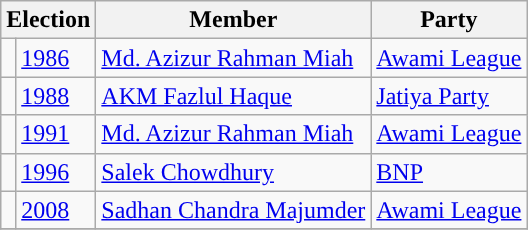<table class="wikitable">
<tr>
<th colspan="2">Election</th>
<th>Member</th>
<th>Party</th>
</tr>
<tr>
<td style="background-color:"></td>
<td><a href='#'>1986</a></td>
<td><a href='#'>Md. Azizur Rahman Miah</a></td>
<td><a href='#'>Awami League</a></td>
</tr>
<tr>
<td style="background-color:"></td>
<td><a href='#'>1988</a></td>
<td><a href='#'>AKM Fazlul Haque</a></td>
<td><a href='#'>Jatiya Party</a></td>
</tr>
<tr>
<td style="background-color:"></td>
<td><a href='#'>1991</a></td>
<td><a href='#'>Md. Azizur Rahman Miah</a></td>
<td><a href='#'>Awami League</a></td>
</tr>
<tr>
<td style="background-color:"></td>
<td><a href='#'>1996</a></td>
<td><a href='#'>Salek Chowdhury</a></td>
<td><a href='#'>BNP</a></td>
</tr>
<tr>
<td style="background-color:"></td>
<td><a href='#'>2008</a></td>
<td><a href='#'>Sadhan Chandra Majumder</a></td>
<td><a href='#'>Awami League</a></td>
</tr>
<tr>
</tr>
</table>
